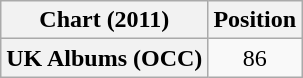<table class="wikitable plainrowheaders" style="text-align:center">
<tr>
<th scope="col">Chart (2011)</th>
<th scope="col">Position</th>
</tr>
<tr>
<th scope="row">UK Albums (OCC)</th>
<td>86</td>
</tr>
</table>
